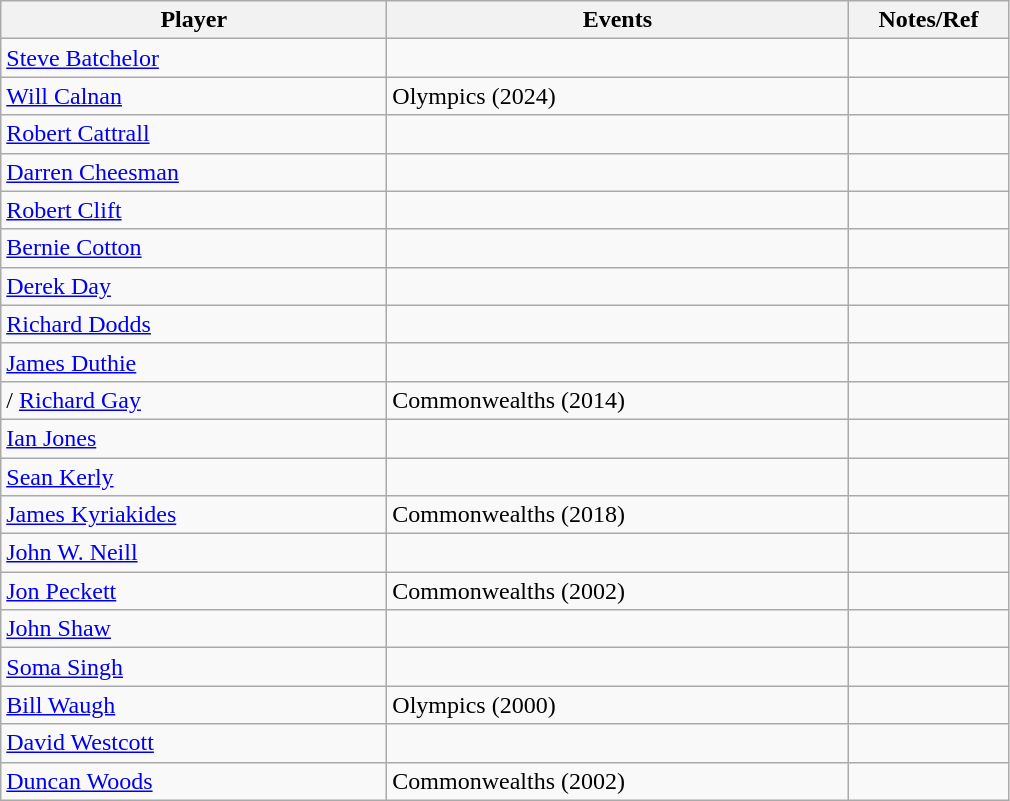<table class="wikitable">
<tr>
<th width=250>Player</th>
<th width=300>Events</th>
<th width=100>Notes/Ref</th>
</tr>
<tr>
<td> <a href='#'>Steve Batchelor</a></td>
<td></td>
<td></td>
</tr>
<tr>
<td> <a href='#'>Will Calnan</a></td>
<td>Olympics (2024)</td>
<td></td>
</tr>
<tr>
<td> <a href='#'>Robert Cattrall</a></td>
<td></td>
<td></td>
</tr>
<tr>
<td> <a href='#'>Darren Cheesman</a></td>
<td></td>
<td></td>
</tr>
<tr>
<td> <a href='#'>Robert Clift</a></td>
<td></td>
<td></td>
</tr>
<tr>
<td> <a href='#'>Bernie Cotton</a></td>
<td></td>
<td></td>
</tr>
<tr>
<td> <a href='#'>Derek Day</a></td>
<td></td>
<td></td>
</tr>
<tr>
<td> <a href='#'>Richard Dodds</a></td>
<td></td>
<td></td>
</tr>
<tr>
<td> <a href='#'>James Duthie</a></td>
<td></td>
<td></td>
</tr>
<tr>
<td>/ <a href='#'>Richard Gay</a></td>
<td>Commonwealths (2014)</td>
<td></td>
</tr>
<tr>
<td> <a href='#'>Ian Jones</a></td>
<td></td>
<td></td>
</tr>
<tr>
<td> <a href='#'>Sean Kerly</a></td>
<td></td>
<td></td>
</tr>
<tr>
<td> <a href='#'>James Kyriakides</a></td>
<td>Commonwealths (2018)</td>
<td></td>
</tr>
<tr>
<td> <a href='#'>John W. Neill</a></td>
<td></td>
<td></td>
</tr>
<tr>
<td> <a href='#'>Jon Peckett</a></td>
<td>Commonwealths (2002)</td>
<td></td>
</tr>
<tr>
<td> <a href='#'>John Shaw</a></td>
<td></td>
<td></td>
</tr>
<tr>
<td> <a href='#'>Soma Singh</a></td>
<td></td>
<td></td>
</tr>
<tr>
<td> <a href='#'>Bill Waugh</a></td>
<td>Olympics (2000)</td>
<td></td>
</tr>
<tr>
<td> <a href='#'>David Westcott</a></td>
<td></td>
<td></td>
</tr>
<tr>
<td> <a href='#'>Duncan Woods</a></td>
<td>Commonwealths (2002)</td>
<td></td>
</tr>
</table>
